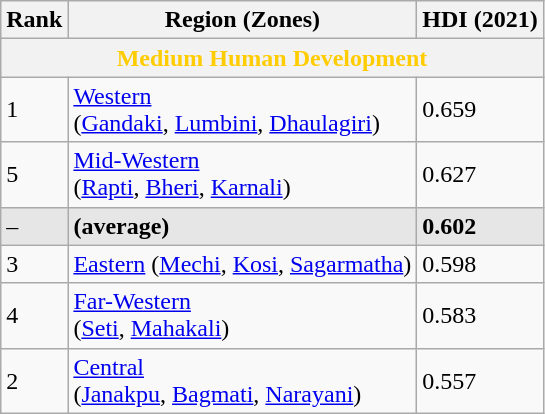<table class="wikitable convertible">
<tr>
<th>Rank</th>
<th>Region (Zones)</th>
<th>HDI (2021)</th>
</tr>
<tr>
<th colspan="3" style="color:#fc0;">Medium Human Development</th>
</tr>
<tr>
<td>1</td>
<td><a href='#'>Western</a><br>(<a href='#'>Gandaki</a>, <a href='#'>Lumbini</a>, <a href='#'>Dhaulagiri</a>)</td>
<td>0.659</td>
</tr>
<tr>
<td>5</td>
<td><a href='#'>Mid-Western</a><br>(<a href='#'>Rapti</a>, <a href='#'>Bheri</a>, <a href='#'>Karnali</a>)</td>
<td>0.627</td>
</tr>
<tr style="background:#e6e6e6">
<td>–</td>
<td><strong> (average)</strong></td>
<td><strong>0.602</strong></td>
</tr>
<tr>
<td>3</td>
<td><a href='#'>Eastern</a> (<a href='#'>Mechi</a>, <a href='#'>Kosi</a>, <a href='#'>Sagarmatha</a>)</td>
<td>0.598</td>
</tr>
<tr>
<td>4</td>
<td><a href='#'>Far-Western</a><br>(<a href='#'>Seti</a>, <a href='#'>Mahakali</a>)</td>
<td>0.583</td>
</tr>
<tr>
<td>2</td>
<td><a href='#'>Central</a><br>(<a href='#'>Janakpu</a>, <a href='#'>Bagmati</a>, <a href='#'>Narayani</a>)</td>
<td>0.557</td>
</tr>
</table>
